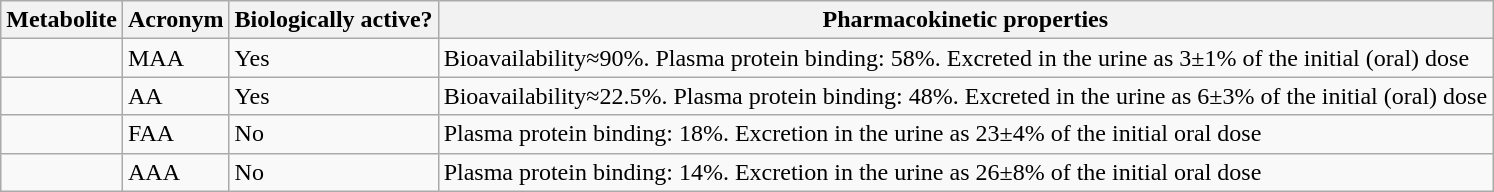<table class = wikitable>
<tr>
<th>Metabolite</th>
<th>Acronym</th>
<th>Biologically active?</th>
<th>Pharmacokinetic properties</th>
</tr>
<tr>
<td></td>
<td>MAA</td>
<td>Yes</td>
<td>Bioavailability≈90%. Plasma protein binding: 58%. Excreted in the urine as 3±1% of the initial (oral)  dose</td>
</tr>
<tr>
<td></td>
<td>AA</td>
<td>Yes</td>
<td>Bioavailability≈22.5%. Plasma protein binding: 48%. Excreted in the urine as 6±3% of the initial (oral) dose</td>
</tr>
<tr>
<td></td>
<td>FAA</td>
<td>No</td>
<td>Plasma protein binding: 18%. Excretion in the urine as 23±4% of the initial oral dose</td>
</tr>
<tr>
<td></td>
<td>AAA</td>
<td>No</td>
<td>Plasma protein binding: 14%. Excretion in the urine as 26±8% of the initial oral dose</td>
</tr>
</table>
